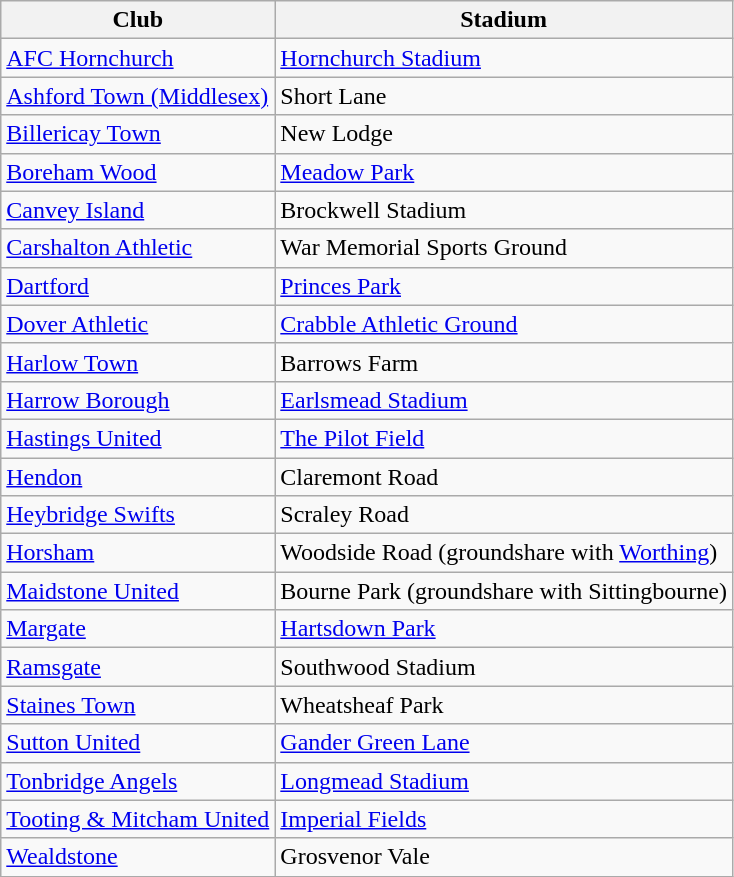<table class="wikitable sortable">
<tr>
<th>Club</th>
<th>Stadium</th>
</tr>
<tr>
<td><a href='#'>AFC Hornchurch</a></td>
<td><a href='#'>Hornchurch Stadium</a></td>
</tr>
<tr>
<td><a href='#'>Ashford Town (Middlesex)</a></td>
<td>Short Lane</td>
</tr>
<tr>
<td><a href='#'>Billericay Town</a></td>
<td>New Lodge</td>
</tr>
<tr>
<td><a href='#'>Boreham Wood</a></td>
<td><a href='#'>Meadow Park</a></td>
</tr>
<tr>
<td><a href='#'>Canvey Island</a></td>
<td>Brockwell Stadium</td>
</tr>
<tr>
<td><a href='#'>Carshalton Athletic</a></td>
<td>War Memorial Sports Ground</td>
</tr>
<tr>
<td><a href='#'>Dartford</a></td>
<td><a href='#'>Princes Park</a></td>
</tr>
<tr>
<td><a href='#'>Dover Athletic</a></td>
<td><a href='#'>Crabble Athletic Ground</a></td>
</tr>
<tr>
<td><a href='#'>Harlow Town</a></td>
<td>Barrows Farm</td>
</tr>
<tr>
<td><a href='#'>Harrow Borough</a></td>
<td><a href='#'>Earlsmead Stadium</a></td>
</tr>
<tr>
<td><a href='#'>Hastings United</a></td>
<td><a href='#'>The Pilot Field</a></td>
</tr>
<tr>
<td><a href='#'>Hendon</a></td>
<td>Claremont Road</td>
</tr>
<tr>
<td><a href='#'>Heybridge Swifts</a></td>
<td>Scraley Road</td>
</tr>
<tr>
<td><a href='#'>Horsham</a></td>
<td>Woodside Road (groundshare with <a href='#'>Worthing</a>)</td>
</tr>
<tr>
<td><a href='#'>Maidstone United</a></td>
<td>Bourne Park (groundshare with Sittingbourne)</td>
</tr>
<tr>
<td><a href='#'>Margate</a></td>
<td><a href='#'>Hartsdown Park</a></td>
</tr>
<tr>
<td><a href='#'>Ramsgate</a></td>
<td>Southwood Stadium</td>
</tr>
<tr>
<td><a href='#'>Staines Town</a></td>
<td>Wheatsheaf Park</td>
</tr>
<tr>
<td><a href='#'>Sutton United</a></td>
<td><a href='#'>Gander Green Lane</a></td>
</tr>
<tr>
<td><a href='#'>Tonbridge Angels</a></td>
<td><a href='#'>Longmead Stadium</a></td>
</tr>
<tr>
<td><a href='#'>Tooting & Mitcham United</a></td>
<td><a href='#'>Imperial Fields</a></td>
</tr>
<tr>
<td><a href='#'>Wealdstone</a></td>
<td>Grosvenor Vale</td>
</tr>
</table>
